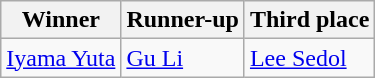<table class="wikitable">
<tr>
<th>Winner</th>
<th>Runner-up</th>
<th>Third place</th>
</tr>
<tr>
<td><a href='#'>Iyama Yuta</a></td>
<td><a href='#'>Gu Li</a></td>
<td><a href='#'>Lee Sedol</a></td>
</tr>
</table>
